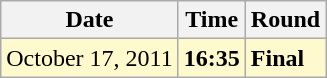<table class="wikitable">
<tr>
<th>Date</th>
<th>Time</th>
<th>Round</th>
</tr>
<tr style=background:lemonchiffon>
<td>October 17, 2011</td>
<td><strong>16:35</strong></td>
<td style=background:lemonchiffon><strong>Final</strong></td>
</tr>
</table>
